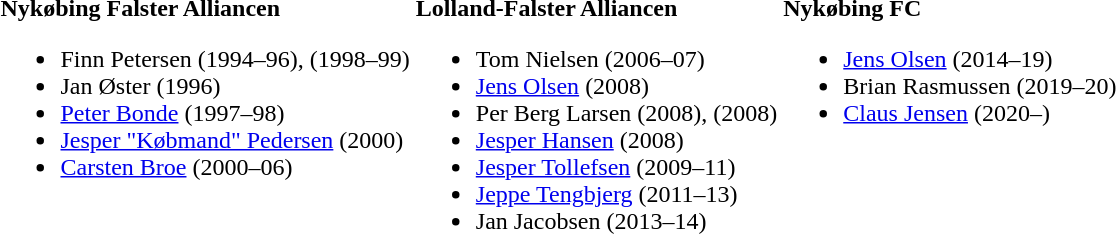<table>
<tr style="vertical-align: top;">
<td><br><strong>Nykøbing Falster Alliancen</strong><ul><li> Finn Petersen (1994–96), (1998–99)</li><li> Jan Øster (1996)</li><li> <a href='#'>Peter Bonde</a> (1997–98)</li><li> <a href='#'>Jesper "Købmand" Pedersen</a> (2000)</li><li> <a href='#'>Carsten Broe</a> (2000–06)</li></ul></td>
<td><br><strong>Lolland-Falster Alliancen</strong><ul><li> Tom Nielsen (2006–07)</li><li> <a href='#'>Jens Olsen</a> (2008)</li><li> Per Berg Larsen (2008), (2008)</li><li> <a href='#'>Jesper Hansen</a> (2008)</li><li> <a href='#'>Jesper Tollefsen</a> (2009–11)</li><li> <a href='#'>Jeppe Tengbjerg</a> (2011–13)</li><li> Jan Jacobsen (2013–14)</li></ul></td>
<td><br><strong>Nykøbing FC</strong><ul><li> <a href='#'>Jens Olsen</a> (2014–19)</li><li> Brian Rasmussen (2019–20)</li><li> <a href='#'>Claus Jensen</a> (2020–)</li></ul></td>
</tr>
</table>
